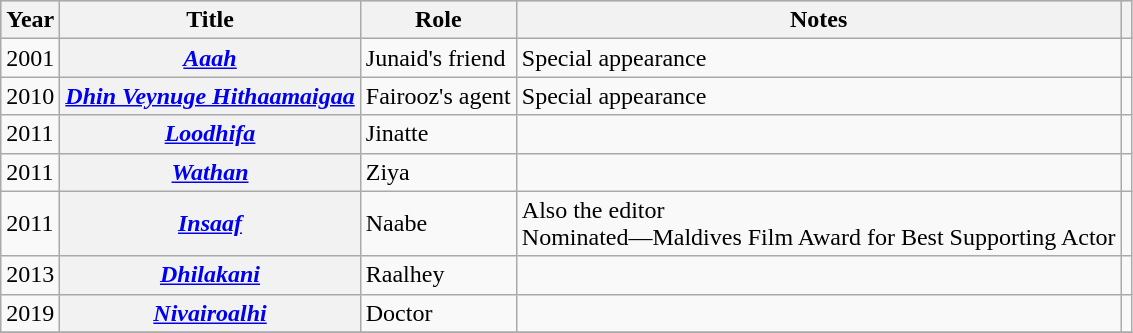<table class="wikitable sortable plainrowheaders">
<tr style="background:#ccc; text-align:center;">
<th scope="col">Year</th>
<th scope="col">Title</th>
<th scope="col">Role</th>
<th scope="col">Notes</th>
<th scope="col" class="unsortable"></th>
</tr>
<tr>
<td>2001</td>
<th scope="row"><em><a href='#'>Aaah</a></em></th>
<td>Junaid's friend</td>
<td>Special appearance</td>
<td></td>
</tr>
<tr>
<td>2010</td>
<th scope="row"><em><a href='#'>Dhin Veynuge Hithaamaigaa</a></em></th>
<td>Fairooz's agent</td>
<td>Special appearance</td>
<td style="text-align: center;"></td>
</tr>
<tr>
<td>2011</td>
<th scope="row"><em><a href='#'>Loodhifa</a></em></th>
<td>Jinatte</td>
<td></td>
<td style="text-align: center;"></td>
</tr>
<tr>
<td>2011</td>
<th scope="row"><em><a href='#'>Wathan</a></em></th>
<td>Ziya</td>
<td></td>
<td style="text-align: center;"></td>
</tr>
<tr>
<td>2011</td>
<th scope="row"><em><a href='#'>Insaaf</a></em></th>
<td>Naabe</td>
<td>Also the editor<br>Nominated—Maldives Film Award for Best Supporting Actor</td>
<td style="text-align: center;"></td>
</tr>
<tr>
<td>2013</td>
<th scope="row"><em><a href='#'>Dhilakani</a></em></th>
<td>Raalhey</td>
<td></td>
<td style="text-align: center;"></td>
</tr>
<tr>
<td>2019</td>
<th scope="row"><em><a href='#'>Nivairoalhi</a></em></th>
<td>Doctor</td>
<td></td>
<td style="text-align: center;"></td>
</tr>
<tr>
</tr>
</table>
